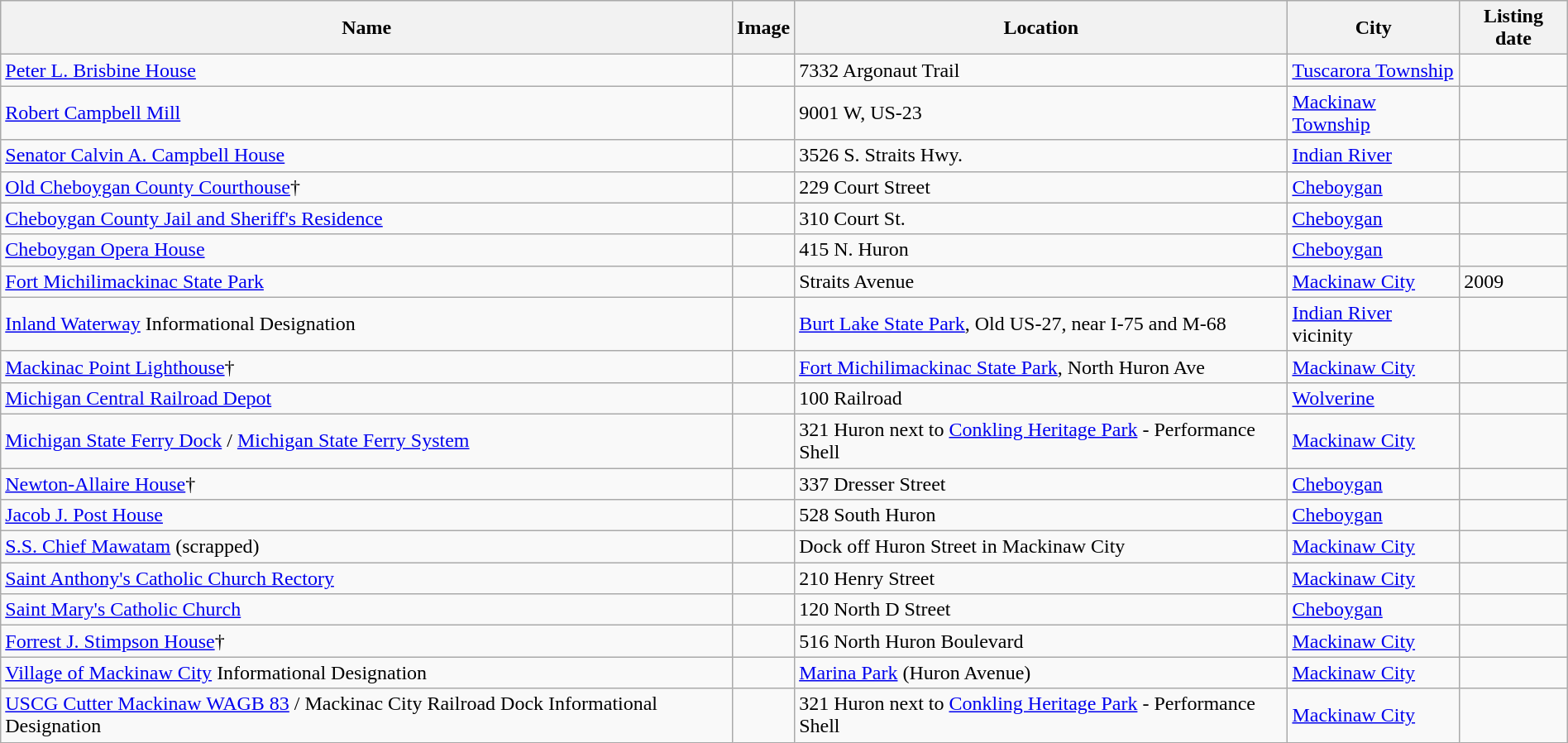<table class="wikitable sortable" style="width:100%">
<tr>
<th>Name</th>
<th>Image</th>
<th>Location</th>
<th>City</th>
<th>Listing date</th>
</tr>
<tr>
<td><a href='#'>Peter L. Brisbine House</a></td>
<td></td>
<td>7332 Argonaut Trail</td>
<td><a href='#'>Tuscarora Township</a></td>
<td></td>
</tr>
<tr>
<td><a href='#'>Robert Campbell Mill</a></td>
<td></td>
<td>9001 W, US-23</td>
<td><a href='#'>Mackinaw Township</a></td>
<td></td>
</tr>
<tr>
<td><a href='#'>Senator Calvin A. Campbell House</a></td>
<td></td>
<td>3526 S. Straits Hwy.</td>
<td><a href='#'>Indian River</a></td>
<td></td>
</tr>
<tr>
<td><a href='#'>Old Cheboygan County Courthouse</a>†</td>
<td></td>
<td>229 Court Street</td>
<td><a href='#'>Cheboygan</a></td>
<td></td>
</tr>
<tr>
<td><a href='#'>Cheboygan County Jail and Sheriff's Residence</a></td>
<td></td>
<td>310 Court St.</td>
<td><a href='#'>Cheboygan</a></td>
<td></td>
</tr>
<tr>
<td><a href='#'>Cheboygan Opera House</a></td>
<td></td>
<td>415 N. Huron</td>
<td><a href='#'>Cheboygan</a></td>
<td></td>
</tr>
<tr>
<td><a href='#'>Fort Michilimackinac State Park</a></td>
<td></td>
<td>Straits Avenue</td>
<td><a href='#'>Mackinaw City</a></td>
<td>2009</td>
</tr>
<tr>
<td><a href='#'>Inland Waterway</a> Informational Designation</td>
<td></td>
<td><a href='#'>Burt Lake State Park</a>, Old US-27, near I-75 and M-68</td>
<td><a href='#'>Indian River</a> vicinity</td>
<td></td>
</tr>
<tr>
<td><a href='#'>Mackinac Point Lighthouse</a>†</td>
<td></td>
<td><a href='#'>Fort Michilimackinac State Park</a>, North Huron Ave</td>
<td><a href='#'>Mackinaw City</a></td>
<td></td>
</tr>
<tr>
<td><a href='#'>Michigan Central Railroad Depot</a></td>
<td></td>
<td>100 Railroad</td>
<td><a href='#'>Wolverine</a></td>
<td></td>
</tr>
<tr>
<td><a href='#'>Michigan State Ferry Dock</a> / <a href='#'>Michigan State Ferry System</a></td>
<td></td>
<td>321 Huron next to <a href='#'>Conkling Heritage Park</a> - Performance Shell</td>
<td><a href='#'>Mackinaw City</a></td>
<td></td>
</tr>
<tr>
<td><a href='#'>Newton-Allaire House</a>†</td>
<td></td>
<td>337 Dresser Street</td>
<td><a href='#'>Cheboygan</a></td>
<td></td>
</tr>
<tr>
<td><a href='#'>Jacob J. Post House</a></td>
<td></td>
<td>528 South Huron</td>
<td><a href='#'>Cheboygan</a></td>
<td></td>
</tr>
<tr>
<td><a href='#'>S.S. Chief Mawatam</a> (scrapped)</td>
<td></td>
<td>Dock off Huron Street in Mackinaw City</td>
<td><a href='#'>Mackinaw City</a></td>
<td></td>
</tr>
<tr>
<td><a href='#'>Saint Anthony's Catholic Church Rectory</a></td>
<td></td>
<td>210 Henry Street</td>
<td><a href='#'>Mackinaw City</a></td>
<td></td>
</tr>
<tr>
<td><a href='#'>Saint Mary's Catholic Church</a></td>
<td></td>
<td>120 North D Street</td>
<td><a href='#'>Cheboygan</a></td>
<td></td>
</tr>
<tr>
<td><a href='#'>Forrest J. Stimpson House</a>†</td>
<td></td>
<td>516 North Huron Boulevard</td>
<td><a href='#'>Mackinaw City</a></td>
<td></td>
</tr>
<tr>
<td><a href='#'>Village of Mackinaw City</a> Informational Designation</td>
<td></td>
<td><a href='#'>Marina Park</a> (Huron Avenue)</td>
<td><a href='#'>Mackinaw City</a></td>
<td></td>
</tr>
<tr>
<td><a href='#'>USCG Cutter Mackinaw WAGB 83</a> / Mackinac City Railroad Dock Informational Designation</td>
<td></td>
<td>321 Huron next to <a href='#'>Conkling Heritage Park</a> - Performance Shell</td>
<td><a href='#'>Mackinaw City</a></td>
<td></td>
</tr>
</table>
